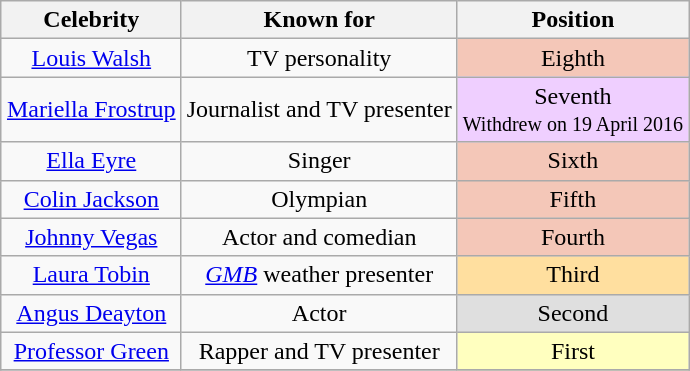<table class="wikitable" style="text-align:center; margin:auto; width-height:100%;">
<tr>
<th scope="col">Celebrity</th>
<th scope="col">Known for</th>
<th scope="col">Position</th>
</tr>
<tr>
<td><a href='#'>Louis Walsh</a></td>
<td>TV personality</td>
<td style="background:#f4c7b8;">Eighth</td>
</tr>
<tr>
<td><a href='#'>Mariella Frostrup</a></td>
<td>Journalist and TV presenter</td>
<td style="background-color:#EFCFFF">Seventh <br><small>Withdrew on 19 April 2016</small></td>
</tr>
<tr>
<td><a href='#'>Ella Eyre</a></td>
<td>Singer</td>
<td style="background:#f4c7b8;">Sixth</td>
</tr>
<tr>
<td><a href='#'>Colin Jackson</a></td>
<td>Olympian</td>
<td style="background:#f4c7b8;">Fifth</td>
</tr>
<tr>
<td><a href='#'>Johnny Vegas</a></td>
<td>Actor and comedian</td>
<td style="background:#f4c7b8;">Fourth</td>
</tr>
<tr>
<td><a href='#'>Laura Tobin</a></td>
<td><em><a href='#'>GMB</a></em> weather presenter</td>
<td style="background-color:#ffdf9f">Third</td>
</tr>
<tr>
<td><a href='#'>Angus Deayton</a></td>
<td>Actor</td>
<td style="background-color:#dfdfdf">Second</td>
</tr>
<tr>
<td><a href='#'>Professor Green</a></td>
<td>Rapper and TV presenter</td>
<td style="background-color:#ffffbf">First</td>
</tr>
<tr>
</tr>
</table>
